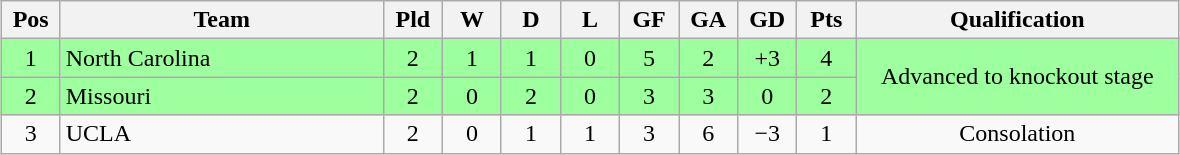<table class="wikitable" style="text-align:center; margin: 1em auto">
<tr>
<th style="width:2em">Pos</th>
<th style="width:13em">Team</th>
<th style="width:2em">Pld</th>
<th style="width:2em">W</th>
<th style="width:2em">D</th>
<th style="width:2em">L</th>
<th style="width:2em">GF</th>
<th style="width:2em">GA</th>
<th style="width:2em">GD</th>
<th style="width:2em">Pts</th>
<th style="width:13em">Qualification</th>
</tr>
<tr bgcolor="#9eff9e">
<td>1</td>
<td style="text-align:left">North Carolina</td>
<td>2</td>
<td>1</td>
<td>1</td>
<td>0</td>
<td>5</td>
<td>2</td>
<td>+3</td>
<td>4</td>
<td rowspan="2">Advanced to knockout stage</td>
</tr>
<tr bgcolor="#9eff9e">
<td>2</td>
<td style="text-align:left">Missouri</td>
<td>2</td>
<td>0</td>
<td>2</td>
<td>0</td>
<td>3</td>
<td>3</td>
<td>0</td>
<td>2</td>
</tr>
<tr>
<td>3</td>
<td style="text-align:left">UCLA</td>
<td>2</td>
<td>0</td>
<td>1</td>
<td>1</td>
<td>3</td>
<td>6</td>
<td>−3</td>
<td>1</td>
<td>Consolation</td>
</tr>
</table>
